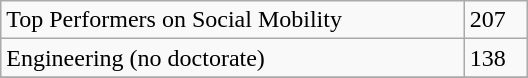<table class="wikitable floatright" style="width: 22em;">
<tr>
<td>Top Performers on Social Mobility</td>
<td>207</td>
</tr>
<tr>
<td>Engineering (no doctorate)</td>
<td>138</td>
</tr>
<tr>
</tr>
</table>
